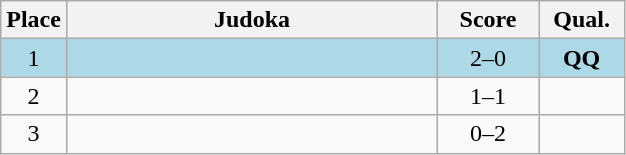<table class=wikitable style="text-align:center">
<tr>
<th width=20>Place</th>
<th width=240>Judoka</th>
<th width=60>Score</th>
<th width=50>Qual.</th>
</tr>
<tr bgcolor=lightblue>
<td>1</td>
<td align=left></td>
<td>2–0</td>
<td><strong>QQ</strong></td>
</tr>
<tr>
<td>2</td>
<td align=left></td>
<td>1–1</td>
<td></td>
</tr>
<tr>
<td>3</td>
<td align=left></td>
<td>0–2</td>
<td></td>
</tr>
</table>
